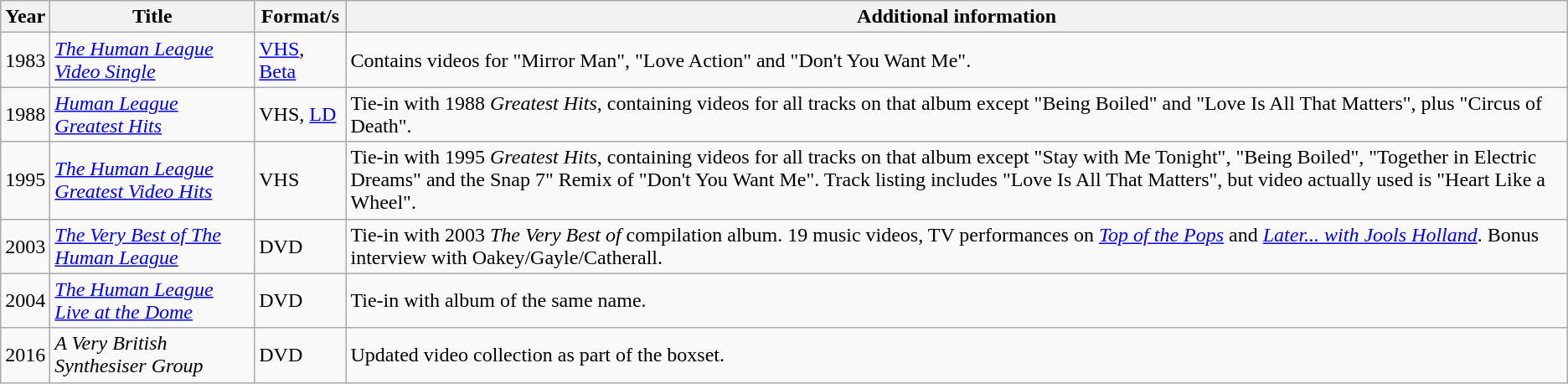<table class="wikitable">
<tr>
<th>Year</th>
<th>Title</th>
<th>Format/s</th>
<th>Additional information</th>
</tr>
<tr>
<td>1983</td>
<td><em><a href='#'>The Human League Video Single</a></em></td>
<td><a href='#'>VHS</a>, <a href='#'>Beta</a></td>
<td>Contains videos for "Mirror Man", "Love Action" and "Don't You Want Me".</td>
</tr>
<tr>
<td>1988</td>
<td><em><a href='#'>Human League Greatest Hits</a></em></td>
<td>VHS, <a href='#'>LD</a></td>
<td>Tie-in with 1988 <em>Greatest Hits</em>, containing videos for all tracks on that album except "Being Boiled" and "Love Is All That Matters", plus "Circus of Death".</td>
</tr>
<tr>
<td>1995</td>
<td><em><a href='#'>The Human League Greatest Video Hits</a></em></td>
<td>VHS</td>
<td>Tie-in with 1995 <em>Greatest Hits</em>, containing videos for all tracks on that album except "Stay with Me Tonight", "Being Boiled", "Together in Electric Dreams" and the Snap 7" Remix of "Don't You Want Me". Track listing includes "Love Is All That Matters", but video actually used is "Heart Like a Wheel".</td>
</tr>
<tr>
<td>2003</td>
<td><em><a href='#'>The Very Best of The Human League</a></em></td>
<td>DVD</td>
<td>Tie-in with 2003 <em>The Very Best of</em> compilation album. 19 music videos, TV performances on <em><a href='#'>Top of the Pops</a></em> and <em><a href='#'>Later... with Jools Holland</a></em>. Bonus interview with Oakey/Gayle/Catherall.</td>
</tr>
<tr>
<td>2004</td>
<td><em><a href='#'>The Human League Live at the Dome</a></em></td>
<td>DVD</td>
<td>Tie-in with album of the same name.</td>
</tr>
<tr>
<td>2016</td>
<td><em>A Very British Synthesiser Group</em></td>
<td>DVD</td>
<td>Updated video collection as part of the boxset.</td>
</tr>
</table>
